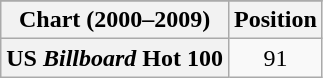<table class="wikitable plainrowheaders" style="text-align:center">
<tr>
</tr>
<tr>
<th>Chart (2000–2009)</th>
<th>Position</th>
</tr>
<tr>
<th scope="row">US <em>Billboard</em> Hot 100</th>
<td align="center">91</td>
</tr>
</table>
